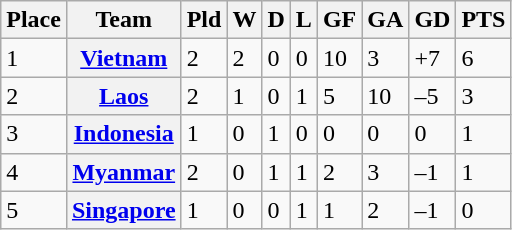<table class="wikitable">
<tr>
<th>Place</th>
<th>Team</th>
<th>Pld</th>
<th>W</th>
<th>D</th>
<th>L</th>
<th>GF</th>
<th>GA</th>
<th>GD</th>
<th>PTS</th>
</tr>
<tr>
<td>1</td>
<th> <a href='#'>Vietnam</a></th>
<td>2</td>
<td>2</td>
<td>0</td>
<td>0</td>
<td>10</td>
<td>3</td>
<td>+7</td>
<td>6</td>
</tr>
<tr>
<td>2</td>
<th> <a href='#'>Laos</a></th>
<td>2</td>
<td>1</td>
<td>0</td>
<td>1</td>
<td>5</td>
<td>10</td>
<td>–5</td>
<td>3</td>
</tr>
<tr>
<td>3</td>
<th> <a href='#'>Indonesia</a></th>
<td>1</td>
<td>0</td>
<td>1</td>
<td>0</td>
<td>0</td>
<td>0</td>
<td>0</td>
<td>1</td>
</tr>
<tr>
<td>4</td>
<th> <a href='#'>Myanmar</a></th>
<td>2</td>
<td>0</td>
<td>1</td>
<td>1</td>
<td>2</td>
<td>3</td>
<td>–1</td>
<td>1</td>
</tr>
<tr>
<td>5</td>
<th> <a href='#'>Singapore</a></th>
<td>1</td>
<td>0</td>
<td>0</td>
<td>1</td>
<td>1</td>
<td>2</td>
<td>–1</td>
<td>0</td>
</tr>
</table>
